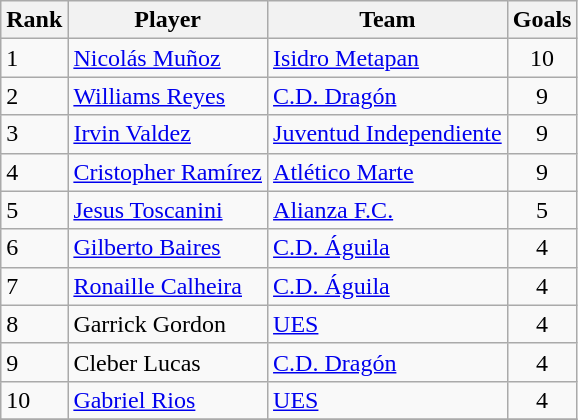<table class="wikitable">
<tr>
<th>Rank</th>
<th>Player</th>
<th>Team</th>
<th>Goals</th>
</tr>
<tr>
<td>1</td>
<td>  <a href='#'>Nicolás Muñoz</a></td>
<td><a href='#'>Isidro Metapan</a></td>
<td align=center>10</td>
</tr>
<tr>
<td>2</td>
<td> <a href='#'>Williams Reyes</a></td>
<td><a href='#'>C.D. Dragón</a></td>
<td align=center>9</td>
</tr>
<tr>
<td>3</td>
<td> <a href='#'>Irvin Valdez</a></td>
<td><a href='#'>Juventud Independiente</a></td>
<td align=center>9</td>
</tr>
<tr>
<td>4</td>
<td> <a href='#'>Cristopher Ramírez</a></td>
<td><a href='#'>Atlético Marte</a></td>
<td align=center>9</td>
</tr>
<tr>
<td>5</td>
<td> <a href='#'>Jesus Toscanini</a></td>
<td><a href='#'>Alianza F.C.</a></td>
<td align=center>5</td>
</tr>
<tr>
<td>6</td>
<td> <a href='#'>Gilberto Baires</a></td>
<td><a href='#'>C.D. Águila</a></td>
<td align=center>4</td>
</tr>
<tr>
<td>7</td>
<td> <a href='#'>Ronaille Calheira</a></td>
<td><a href='#'>C.D. Águila</a></td>
<td align=center>4</td>
</tr>
<tr>
<td>8</td>
<td> Garrick Gordon</td>
<td><a href='#'>UES</a></td>
<td align=center>4</td>
</tr>
<tr>
<td>9</td>
<td> Cleber Lucas</td>
<td><a href='#'>C.D. Dragón</a></td>
<td align=center>4</td>
</tr>
<tr>
<td>10</td>
<td> <a href='#'>Gabriel Rios</a></td>
<td><a href='#'>UES</a></td>
<td align=center>4</td>
</tr>
<tr>
</tr>
</table>
